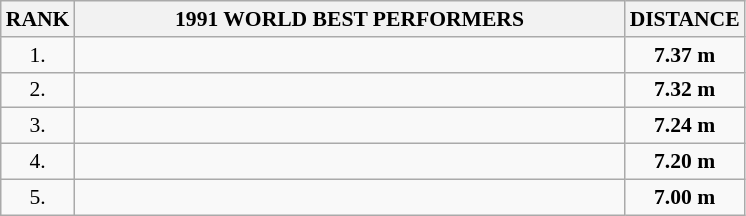<table class="wikitable" style="border-collapse: collapse; font-size: 90%;">
<tr>
<th>RANK</th>
<th align="center" style="width: 25em">1991 WORLD BEST PERFORMERS</th>
<th align="center" style="width: 5em">DISTANCE</th>
</tr>
<tr>
<td align="center">1.</td>
<td></td>
<td align="center"><strong>7.37 m</strong></td>
</tr>
<tr>
<td align="center">2.</td>
<td></td>
<td align="center"><strong>7.32 m</strong></td>
</tr>
<tr>
<td align="center">3.</td>
<td></td>
<td align="center"><strong>7.24 m</strong></td>
</tr>
<tr>
<td align="center">4.</td>
<td></td>
<td align="center"><strong>7.20 m</strong></td>
</tr>
<tr>
<td align="center">5.</td>
<td></td>
<td align="center"><strong>7.00 m</strong></td>
</tr>
</table>
